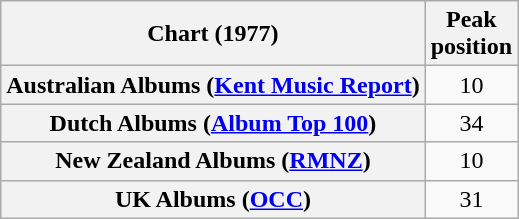<table class="wikitable sortable plainrowheaders" style="text-align:center">
<tr>
<th scope="col">Chart (1977)</th>
<th scope="col">Peak<br> position</th>
</tr>
<tr>
<th scope="row">Australian Albums (<a href='#'>Kent Music Report</a>)</th>
<td>10</td>
</tr>
<tr>
<th scope="row">Dutch Albums (<a href='#'>Album Top 100</a>)</th>
<td>34</td>
</tr>
<tr>
<th scope="row">New Zealand Albums (<a href='#'>RMNZ</a>)</th>
<td>10</td>
</tr>
<tr>
<th scope="row">UK Albums (<a href='#'>OCC</a>)</th>
<td>31</td>
</tr>
</table>
